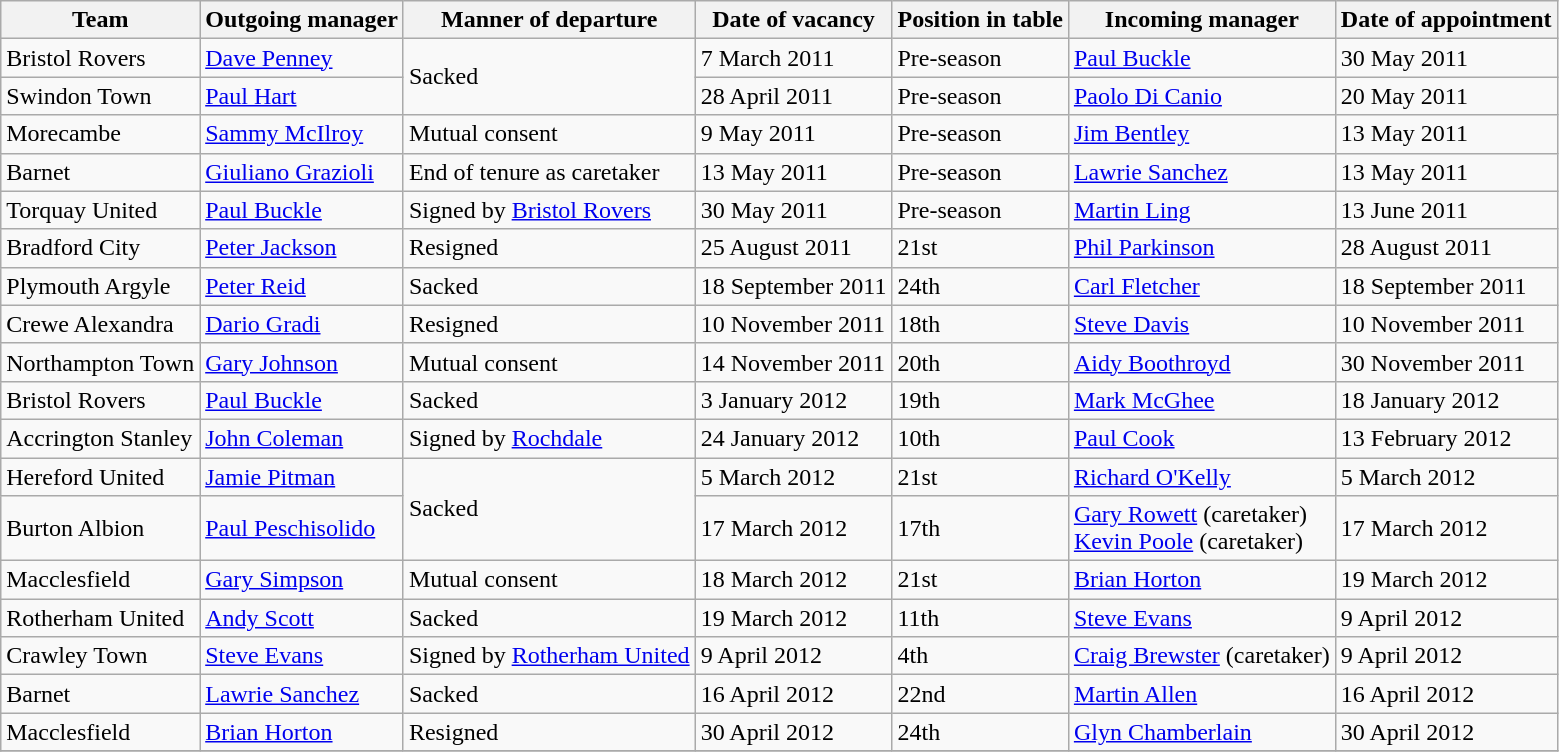<table class="wikitable">
<tr>
<th>Team</th>
<th>Outgoing manager</th>
<th>Manner of departure</th>
<th>Date of vacancy</th>
<th>Position in table</th>
<th>Incoming manager</th>
<th>Date of appointment</th>
</tr>
<tr>
<td>Bristol Rovers</td>
<td><a href='#'>Dave Penney</a></td>
<td rowspan="2">Sacked</td>
<td>7 March 2011</td>
<td>Pre-season</td>
<td><a href='#'>Paul Buckle</a></td>
<td>30 May 2011</td>
</tr>
<tr>
<td>Swindon Town</td>
<td><a href='#'>Paul Hart</a></td>
<td>28 April 2011</td>
<td>Pre-season</td>
<td><a href='#'>Paolo Di Canio</a></td>
<td>20 May 2011</td>
</tr>
<tr>
<td>Morecambe</td>
<td><a href='#'>Sammy McIlroy</a></td>
<td>Mutual consent</td>
<td>9 May 2011</td>
<td>Pre-season</td>
<td><a href='#'>Jim Bentley</a></td>
<td>13 May 2011</td>
</tr>
<tr>
<td>Barnet</td>
<td><a href='#'>Giuliano Grazioli</a></td>
<td>End of tenure as caretaker</td>
<td>13 May 2011</td>
<td>Pre-season</td>
<td><a href='#'>Lawrie Sanchez</a></td>
<td>13 May 2011</td>
</tr>
<tr>
<td>Torquay United</td>
<td><a href='#'>Paul Buckle</a></td>
<td>Signed by <a href='#'>Bristol Rovers</a></td>
<td>30 May 2011</td>
<td>Pre-season</td>
<td><a href='#'>Martin Ling</a></td>
<td>13 June 2011</td>
</tr>
<tr>
<td>Bradford City</td>
<td><a href='#'>Peter Jackson</a></td>
<td>Resigned</td>
<td>25 August 2011</td>
<td>21st</td>
<td><a href='#'>Phil Parkinson</a></td>
<td>28 August 2011</td>
</tr>
<tr>
<td>Plymouth Argyle</td>
<td><a href='#'>Peter Reid</a></td>
<td>Sacked</td>
<td>18 September 2011</td>
<td>24th</td>
<td><a href='#'>Carl Fletcher</a></td>
<td>18 September 2011</td>
</tr>
<tr>
<td>Crewe Alexandra</td>
<td><a href='#'>Dario Gradi</a></td>
<td>Resigned</td>
<td>10 November 2011</td>
<td>18th</td>
<td><a href='#'>Steve Davis</a></td>
<td>10 November 2011</td>
</tr>
<tr>
<td>Northampton Town</td>
<td><a href='#'>Gary Johnson</a></td>
<td>Mutual consent</td>
<td>14 November 2011</td>
<td>20th</td>
<td><a href='#'>Aidy Boothroyd</a></td>
<td>30 November 2011</td>
</tr>
<tr>
<td>Bristol Rovers</td>
<td><a href='#'>Paul Buckle</a></td>
<td>Sacked</td>
<td>3 January 2012</td>
<td>19th</td>
<td><a href='#'>Mark McGhee</a></td>
<td>18 January 2012</td>
</tr>
<tr>
<td>Accrington Stanley</td>
<td><a href='#'>John Coleman</a></td>
<td>Signed by <a href='#'>Rochdale</a></td>
<td>24 January 2012</td>
<td>10th</td>
<td><a href='#'>Paul Cook</a></td>
<td>13 February 2012</td>
</tr>
<tr>
<td>Hereford United</td>
<td><a href='#'>Jamie Pitman</a></td>
<td rowspan="2">Sacked</td>
<td>5 March 2012</td>
<td>21st</td>
<td><a href='#'>Richard O'Kelly</a></td>
<td>5 March 2012</td>
</tr>
<tr>
<td>Burton Albion</td>
<td><a href='#'>Paul Peschisolido</a></td>
<td>17 March 2012</td>
<td>17th</td>
<td><a href='#'>Gary Rowett</a> (caretaker)<br><a href='#'>Kevin Poole</a> (caretaker)</td>
<td>17 March 2012</td>
</tr>
<tr>
<td>Macclesfield</td>
<td><a href='#'>Gary Simpson</a></td>
<td>Mutual consent</td>
<td>18 March 2012</td>
<td>21st</td>
<td><a href='#'>Brian Horton</a></td>
<td>19 March 2012</td>
</tr>
<tr>
<td>Rotherham United</td>
<td><a href='#'>Andy Scott</a></td>
<td>Sacked</td>
<td>19 March 2012</td>
<td>11th</td>
<td><a href='#'>Steve Evans</a></td>
<td>9 April 2012</td>
</tr>
<tr>
<td>Crawley Town</td>
<td><a href='#'>Steve Evans</a></td>
<td>Signed by <a href='#'>Rotherham United</a></td>
<td>9 April 2012</td>
<td>4th</td>
<td><a href='#'>Craig Brewster</a> (caretaker)</td>
<td>9 April 2012</td>
</tr>
<tr>
<td>Barnet</td>
<td><a href='#'>Lawrie Sanchez</a></td>
<td>Sacked</td>
<td>16 April 2012</td>
<td>22nd</td>
<td><a href='#'>Martin Allen</a></td>
<td>16 April 2012</td>
</tr>
<tr>
<td>Macclesfield</td>
<td><a href='#'>Brian Horton</a></td>
<td>Resigned</td>
<td>30 April 2012</td>
<td>24th</td>
<td><a href='#'>Glyn Chamberlain</a></td>
<td>30 April 2012</td>
</tr>
<tr>
</tr>
</table>
